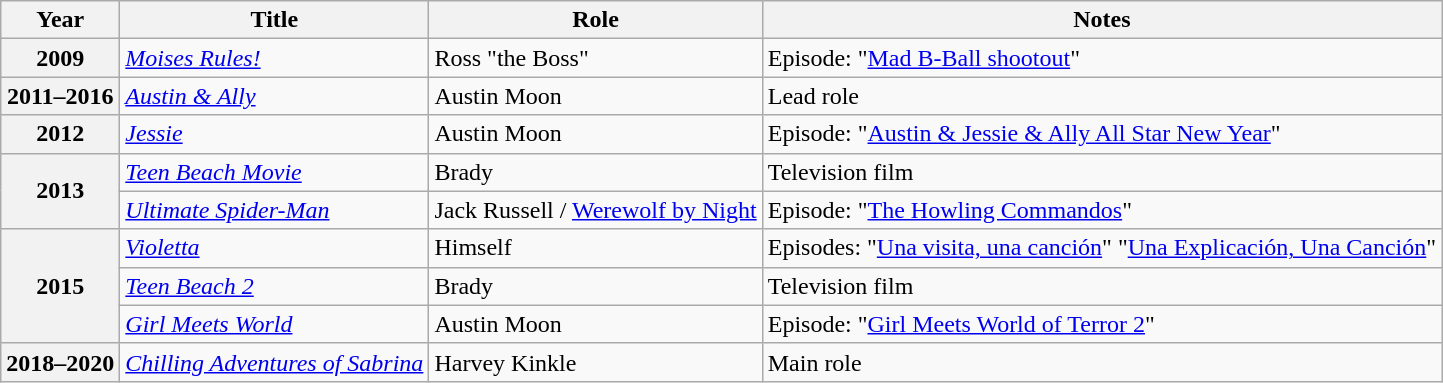<table class="wikitable plainrowheaders sortable">
<tr>
<th scope="col">Year</th>
<th scope="col">Title</th>
<th scope="col" class="unsortable">Role</th>
<th scope="col" class="unsortable">Notes</th>
</tr>
<tr>
<th scope="row">2009</th>
<td><em><a href='#'>Moises Rules!</a></em></td>
<td>Ross "the Boss"</td>
<td>Episode: "<a href='#'>Mad B-Ball shootout</a>"</td>
</tr>
<tr>
<th scope="row">2011–2016</th>
<td><em><a href='#'>Austin & Ally</a></em></td>
<td>Austin Moon</td>
<td>Lead role</td>
</tr>
<tr>
<th scope="row">2012</th>
<td><em><a href='#'>Jessie</a></em></td>
<td>Austin Moon</td>
<td>Episode: "<a href='#'>Austin & Jessie & Ally All Star New Year</a>"</td>
</tr>
<tr>
<th scope="row" rowspan="2">2013</th>
<td data-sort-value="Teen Beach 1"><em><a href='#'>Teen Beach Movie</a></em></td>
<td>Brady</td>
<td>Television film</td>
</tr>
<tr>
<td><em><a href='#'>Ultimate Spider-Man</a></em></td>
<td>Jack Russell / <a href='#'>Werewolf by Night</a></td>
<td>Episode: "<a href='#'>The Howling Commandos</a>"</td>
</tr>
<tr>
<th scope="row" rowspan="3">2015</th>
<td><em><a href='#'>Violetta</a></em></td>
<td>Himself</td>
<td>Episodes: "<a href='#'>Una visita, una canción</a>" "<a href='#'>Una Explicación, Una Canción</a>"</td>
</tr>
<tr>
<td><em><a href='#'>Teen Beach 2</a></em></td>
<td>Brady</td>
<td>Television film</td>
</tr>
<tr>
<td><em><a href='#'>Girl Meets World</a></em></td>
<td>Austin Moon</td>
<td>Episode: "<a href='#'>Girl Meets World of Terror 2</a>"</td>
</tr>
<tr>
<th scope="row">2018–2020</th>
<td><em><a href='#'>Chilling Adventures of Sabrina</a></em></td>
<td>Harvey Kinkle</td>
<td>Main role</td>
</tr>
</table>
